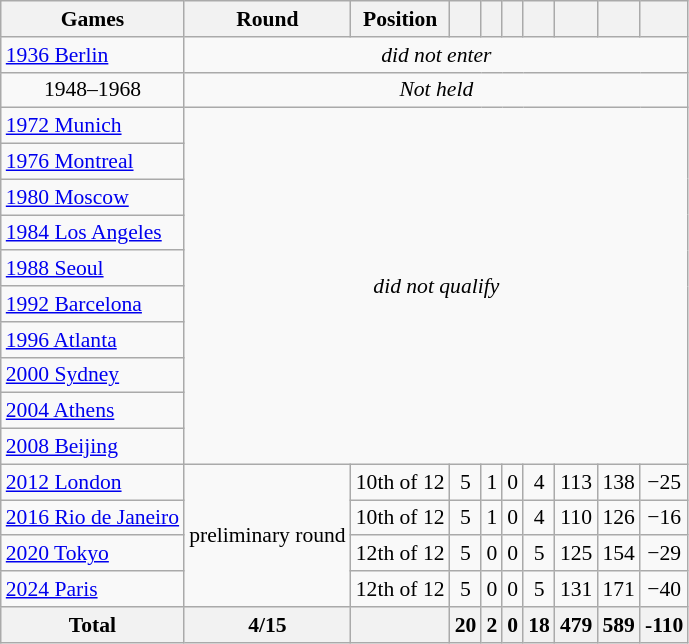<table class="wikitable" style="text-align:center; font-size:90%;">
<tr>
<th>Games</th>
<th>Round</th>
<th>Position</th>
<th></th>
<th></th>
<th></th>
<th></th>
<th></th>
<th></th>
<th></th>
</tr>
<tr>
<td align=left> <a href='#'>1936 Berlin</a></td>
<td colspan=9><em>did not enter</em></td>
</tr>
<tr>
<td>1948–1968</td>
<td colspan=9><em>Not held</em></td>
</tr>
<tr>
<td align=left> <a href='#'>1972 Munich</a></td>
<td rowspan=10 colspan=9><em>did not qualify</em></td>
</tr>
<tr>
<td align=left> <a href='#'>1976 Montreal</a></td>
</tr>
<tr>
<td align=left> <a href='#'>1980 Moscow</a></td>
</tr>
<tr>
<td align=left> <a href='#'>1984 Los Angeles</a></td>
</tr>
<tr>
<td align=left> <a href='#'>1988 Seoul</a></td>
</tr>
<tr>
<td align=left> <a href='#'>1992 Barcelona</a></td>
</tr>
<tr>
<td align=left> <a href='#'>1996 Atlanta</a></td>
</tr>
<tr>
<td align=left> <a href='#'>2000 Sydney</a></td>
</tr>
<tr>
<td align=left> <a href='#'>2004 Athens</a></td>
</tr>
<tr>
<td align=left> <a href='#'>2008 Beijing</a></td>
</tr>
<tr>
<td align=left> <a href='#'>2012 London</a></td>
<td rowspan=4>preliminary round</td>
<td>10th of 12</td>
<td>5</td>
<td>1</td>
<td>0</td>
<td>4</td>
<td>113</td>
<td>138</td>
<td>−25</td>
</tr>
<tr>
<td align=left> <a href='#'>2016 Rio de Janeiro</a></td>
<td>10th of 12</td>
<td>5</td>
<td>1</td>
<td>0</td>
<td>4</td>
<td>110</td>
<td>126</td>
<td>−16</td>
</tr>
<tr>
<td align=left> <a href='#'>2020 Tokyo</a></td>
<td>12th of 12</td>
<td>5</td>
<td>0</td>
<td>0</td>
<td>5</td>
<td>125</td>
<td>154</td>
<td>−29</td>
</tr>
<tr>
<td align=left> <a href='#'>2024 Paris</a></td>
<td>12th of 12</td>
<td>5</td>
<td>0</td>
<td>0</td>
<td>5</td>
<td>131</td>
<td>171</td>
<td>−40</td>
</tr>
<tr>
<th>Total</th>
<th>4/15</th>
<th></th>
<th>20</th>
<th>2</th>
<th>0</th>
<th>18</th>
<th>479</th>
<th>589</th>
<th>-110</th>
</tr>
</table>
